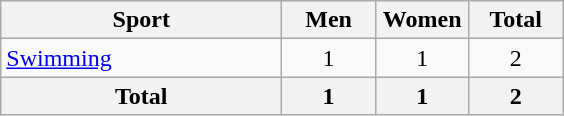<table class="wikitable sortable" style="text-align:center;">
<tr>
<th width=180>Sport</th>
<th width=55>Men</th>
<th width=55>Women</th>
<th width=55>Total</th>
</tr>
<tr>
<td align=left><a href='#'>Swimming</a></td>
<td>1</td>
<td>1</td>
<td>2</td>
</tr>
<tr>
<th>Total</th>
<th>1</th>
<th>1</th>
<th>2</th>
</tr>
</table>
